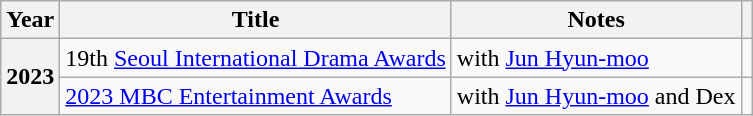<table class="wikitable plainrowheaders sortable">
<tr>
<th scope="col">Year</th>
<th scope="col">Title</th>
<th scope="col" class="unsortable">Notes</th>
<th scope="col" class="unsortable"></th>
</tr>
<tr>
<th scope="row" rowspan="2">2023</th>
<td>19th <a href='#'>Seoul International Drama Awards</a></td>
<td>with <a href='#'>Jun Hyun-moo</a></td>
<td style="text-align:center"></td>
</tr>
<tr>
<td><a href='#'>2023 MBC Entertainment Awards</a></td>
<td>with <a href='#'>Jun Hyun-moo</a> and Dex</td>
<td style="text-align:center"></td>
</tr>
</table>
